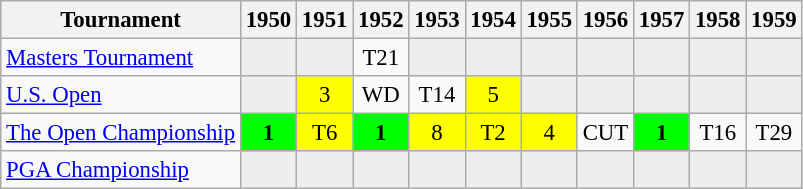<table class="wikitable" style="font-size:95%;text-align:center;">
<tr>
<th>Tournament</th>
<th>1950</th>
<th>1951</th>
<th>1952</th>
<th>1953</th>
<th>1954</th>
<th>1955</th>
<th>1956</th>
<th>1957</th>
<th>1958</th>
<th>1959</th>
</tr>
<tr>
<td align=left><a href='#'>Masters Tournament</a></td>
<td style="background:#eeeeee;"></td>
<td style="background:#eeeeee;"></td>
<td>T21</td>
<td style="background:#eeeeee;"></td>
<td style="background:#eeeeee;"></td>
<td style="background:#eeeeee;"></td>
<td style="background:#eeeeee;"></td>
<td style="background:#eeeeee;"></td>
<td style="background:#eeeeee;"></td>
<td style="background:#eeeeee;"></td>
</tr>
<tr>
<td align=left><a href='#'>U.S. Open</a></td>
<td style="background:#eeeeee;"></td>
<td style="background:yellow;">3</td>
<td>WD</td>
<td>T14</td>
<td style="background:yellow;">5</td>
<td style="background:#eeeeee;"></td>
<td style="background:#eeeeee;"></td>
<td style="background:#eeeeee;"></td>
<td style="background:#eeeeee;"></td>
<td style="background:#eeeeee;"></td>
</tr>
<tr>
<td align=left><a href='#'>The Open Championship</a></td>
<td style="background:lime;"><strong>1</strong></td>
<td style="background:yellow;">T6</td>
<td style="background:lime;"><strong>1</strong></td>
<td style="background:yellow;">8</td>
<td style="background:yellow;">T2</td>
<td style="background:yellow;">4</td>
<td>CUT</td>
<td style="background:lime;"><strong>1</strong></td>
<td>T16</td>
<td>T29</td>
</tr>
<tr>
<td align=left><a href='#'>PGA Championship</a></td>
<td style="background:#eeeeee;"></td>
<td style="background:#eeeeee;"></td>
<td style="background:#eeeeee;"></td>
<td style="background:#eeeeee;"></td>
<td style="background:#eeeeee;"></td>
<td style="background:#eeeeee;"></td>
<td style="background:#eeeeee;"></td>
<td style="background:#eeeeee;"></td>
<td style="background:#eeeeee;"></td>
<td style="background:#eeeeee;"></td>
</tr>
</table>
